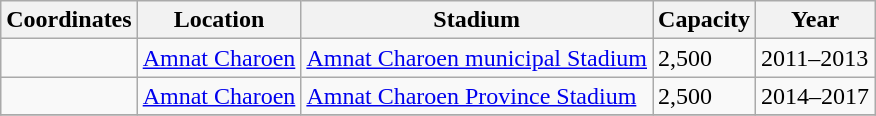<table class="wikitable sortable">
<tr>
<th>Coordinates</th>
<th>Location</th>
<th>Stadium</th>
<th>Capacity</th>
<th>Year</th>
</tr>
<tr>
<td></td>
<td><a href='#'>Amnat Charoen</a></td>
<td><a href='#'>Amnat Charoen municipal Stadium</a></td>
<td>2,500</td>
<td>2011–2013</td>
</tr>
<tr>
<td></td>
<td><a href='#'>Amnat Charoen</a></td>
<td><a href='#'>Amnat Charoen Province Stadium</a></td>
<td>2,500</td>
<td>2014–2017</td>
</tr>
<tr>
</tr>
</table>
